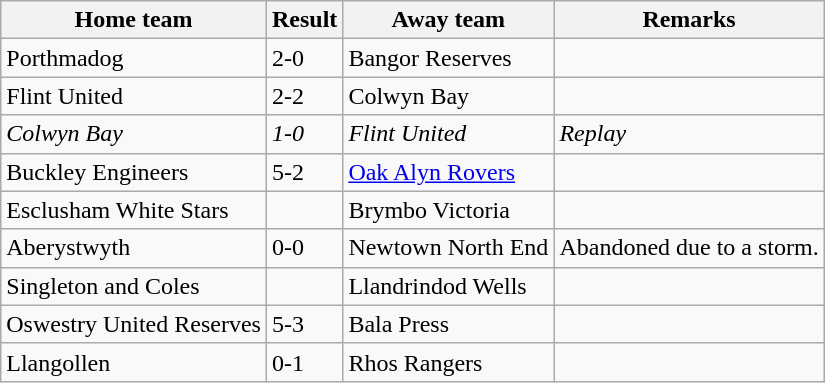<table class="wikitable">
<tr>
<th>Home team</th>
<th>Result</th>
<th>Away team</th>
<th>Remarks</th>
</tr>
<tr>
<td>Porthmadog</td>
<td>2-0</td>
<td>Bangor Reserves</td>
<td></td>
</tr>
<tr>
<td>Flint United</td>
<td>2-2</td>
<td>Colwyn Bay</td>
<td></td>
</tr>
<tr>
<td><em>Colwyn Bay</em></td>
<td><em>1-0</em></td>
<td><em>Flint United</em></td>
<td><em>Replay</em></td>
</tr>
<tr>
<td>Buckley Engineers</td>
<td>5-2</td>
<td><a href='#'>Oak Alyn Rovers</a></td>
<td></td>
</tr>
<tr>
<td>Esclusham White Stars</td>
<td></td>
<td>Brymbo Victoria</td>
<td></td>
</tr>
<tr>
<td>Aberystwyth</td>
<td>0-0</td>
<td>Newtown North End</td>
<td>Abandoned due to a storm.</td>
</tr>
<tr>
<td> Singleton and Coles</td>
<td></td>
<td>Llandrindod Wells</td>
<td></td>
</tr>
<tr>
<td> Oswestry United Reserves</td>
<td>5-3</td>
<td>Bala Press</td>
<td></td>
</tr>
<tr>
<td>Llangollen</td>
<td>0-1</td>
<td>Rhos Rangers</td>
<td></td>
</tr>
</table>
